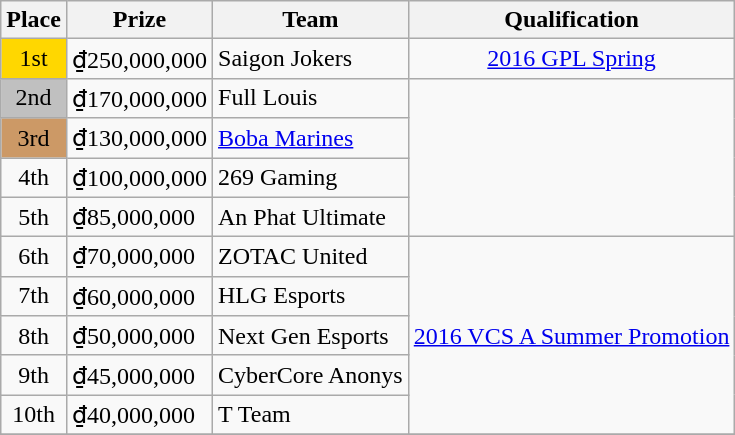<table class="wikitable" style="text-align:left">
<tr>
<th style="text-align:center"><strong>Place</strong></th>
<th style="text-align:center"><strong>Prize</strong></th>
<th style="text-align:center"><strong>Team</strong></th>
<th style="text-align:center"><strong>Qualification</strong></th>
</tr>
<tr>
<td style="text-align:center; background:gold;">1st</td>
<td>₫250,000,000</td>
<td>Saigon Jokers</td>
<td style="text-align:center"><a href='#'>2016 GPL Spring</a></td>
</tr>
<tr>
<td style="text-align:center; background:silver;">2nd</td>
<td>₫170,000,000</td>
<td>Full Louis</td>
<td style="text-align:center" rowspan="4"></td>
</tr>
<tr>
<td style="text-align:center; background:#c96;">3rd</td>
<td>₫130,000,000</td>
<td><a href='#'>Boba Marines</a></td>
</tr>
<tr>
<td style="text-align:center">4th</td>
<td>₫100,000,000</td>
<td>269 Gaming</td>
</tr>
<tr>
<td style="text-align:center">5th</td>
<td>₫85,000,000</td>
<td>An Phat Ultimate</td>
</tr>
<tr>
<td style="text-align:center">6th</td>
<td>₫70,000,000</td>
<td>ZOTAC United</td>
<td style="text-align:center" rowspan="5"><a href='#'>2016 VCS A Summer Promotion</a></td>
</tr>
<tr>
<td style="text-align:center">7th</td>
<td>₫60,000,000</td>
<td>HLG Esports</td>
</tr>
<tr>
<td style="text-align:center">8th</td>
<td>₫50,000,000</td>
<td>Next Gen Esports</td>
</tr>
<tr>
<td style="text-align:center">9th</td>
<td>₫45,000,000</td>
<td>CyberCore Anonys</td>
</tr>
<tr>
<td style="text-align:center">10th</td>
<td>₫40,000,000</td>
<td>T Team</td>
</tr>
<tr>
</tr>
</table>
